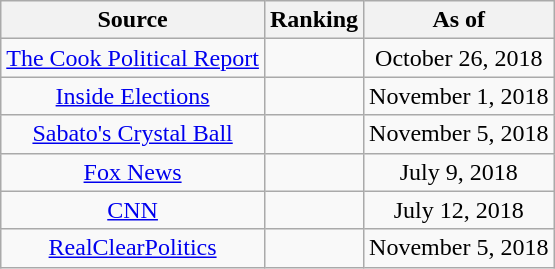<table class="wikitable" style="text-align:center">
<tr>
<th>Source</th>
<th>Ranking</th>
<th>As of</th>
</tr>
<tr>
<td><a href='#'>The Cook Political Report</a></td>
<td></td>
<td>October 26, 2018</td>
</tr>
<tr>
<td><a href='#'>Inside Elections</a></td>
<td></td>
<td>November 1, 2018</td>
</tr>
<tr>
<td><a href='#'>Sabato's Crystal Ball</a></td>
<td></td>
<td>November 5, 2018</td>
</tr>
<tr>
<td><a href='#'>Fox News</a></td>
<td></td>
<td>July 9, 2018</td>
</tr>
<tr>
<td><a href='#'>CNN</a></td>
<td></td>
<td>July 12, 2018</td>
</tr>
<tr>
<td><a href='#'>RealClearPolitics</a></td>
<td></td>
<td>November 5, 2018</td>
</tr>
</table>
